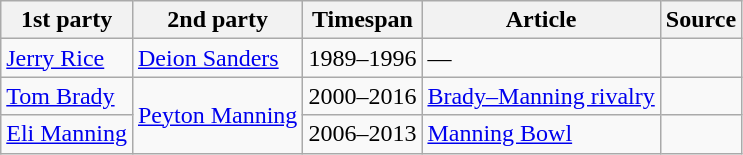<table class="wikitable">
<tr>
<th>1st party</th>
<th>2nd party</th>
<th>Timespan</th>
<th>Article</th>
<th class="unsortable">Source</th>
</tr>
<tr>
<td><a href='#'>Jerry Rice</a></td>
<td><a href='#'>Deion Sanders</a></td>
<td>1989–1996</td>
<td>—</td>
<td></td>
</tr>
<tr>
<td><a href='#'>Tom Brady</a></td>
<td rowspan="2"><a href='#'>Peyton Manning</a></td>
<td>2000–2016</td>
<td><a href='#'>Brady–Manning rivalry</a></td>
<td></td>
</tr>
<tr>
<td><a href='#'>Eli Manning</a></td>
<td>2006–2013</td>
<td><a href='#'>Manning Bowl</a></td>
<td></td>
</tr>
</table>
